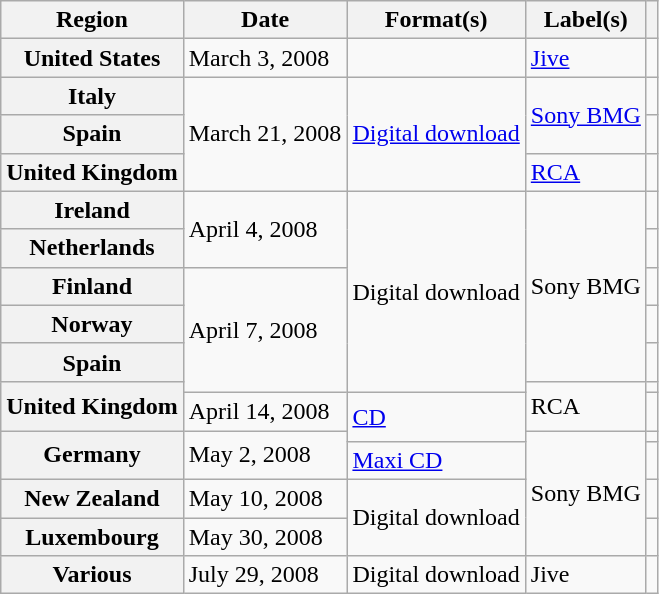<table class="wikitable sortable plainrowheaders">
<tr>
<th scope="col">Region</th>
<th scope="col">Date</th>
<th scope="col">Format(s)</th>
<th scope="col">Label(s)</th>
<th scope="col"></th>
</tr>
<tr>
<th scope="row">United States</th>
<td>March 3, 2008</td>
<td></td>
<td><a href='#'>Jive</a></td>
<td></td>
</tr>
<tr>
<th scope="row">Italy</th>
<td rowspan="3">March 21, 2008</td>
<td rowspan="3"><a href='#'>Digital download</a></td>
<td rowspan="2"><a href='#'>Sony BMG</a></td>
<td></td>
</tr>
<tr>
<th scope="row">Spain</th>
<td></td>
</tr>
<tr>
<th scope="row">United Kingdom</th>
<td><a href='#'>RCA</a></td>
<td></td>
</tr>
<tr>
<th scope="row">Ireland</th>
<td rowspan="2">April 4, 2008</td>
<td rowspan="6">Digital download </td>
<td rowspan="5">Sony BMG</td>
<td></td>
</tr>
<tr>
<th scope="row">Netherlands</th>
<td></td>
</tr>
<tr>
<th scope="row">Finland</th>
<td rowspan="4">April 7, 2008</td>
<td></td>
</tr>
<tr>
<th scope="row">Norway</th>
<td></td>
</tr>
<tr>
<th scope="row">Spain</th>
<td></td>
</tr>
<tr>
<th scope="row" rowspan="2">United Kingdom</th>
<td rowspan="2">RCA</td>
<td></td>
</tr>
<tr>
<td>April 14, 2008</td>
<td rowspan="2"><a href='#'>CD</a></td>
<td></td>
</tr>
<tr>
<th scope="row" rowspan="2">Germany</th>
<td rowspan="2">May 2, 2008</td>
<td rowspan="4">Sony BMG</td>
<td></td>
</tr>
<tr>
<td><a href='#'>Maxi CD</a></td>
<td></td>
</tr>
<tr>
<th scope="row">New Zealand</th>
<td>May 10, 2008</td>
<td rowspan="2">Digital download</td>
<td></td>
</tr>
<tr>
<th scope="row">Luxembourg</th>
<td>May 30, 2008</td>
<td></td>
</tr>
<tr>
<th scope="row">Various</th>
<td>July 29, 2008</td>
<td>Digital download </td>
<td>Jive</td>
<td></td>
</tr>
</table>
